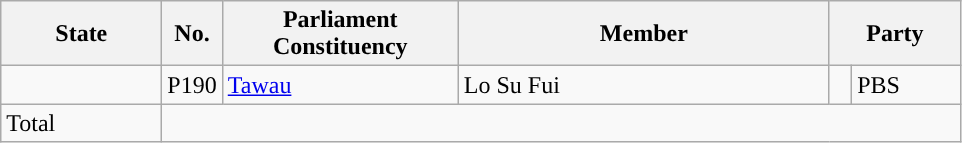<table class ="wikitable sortable">
<tr>
<th style="width:100px;">State</th>
<th style="width:30px;">No.</th>
<th style="width:150px;">Parliament Constituency</th>
<th style="width:240px;">Member</th>
<th style="width:80px;" colspan=2>Party</th>
</tr>
<tr>
<td></td>
<td>P190</td>
<td><a href='#'>Tawau</a></td>
<td>Lo Su Fui</td>
<td></td>
<td>PBS</td>
</tr>
<tr>
<td>Total</td>
<td style="width:30px;" colspan=6></td>
</tr>
</table>
